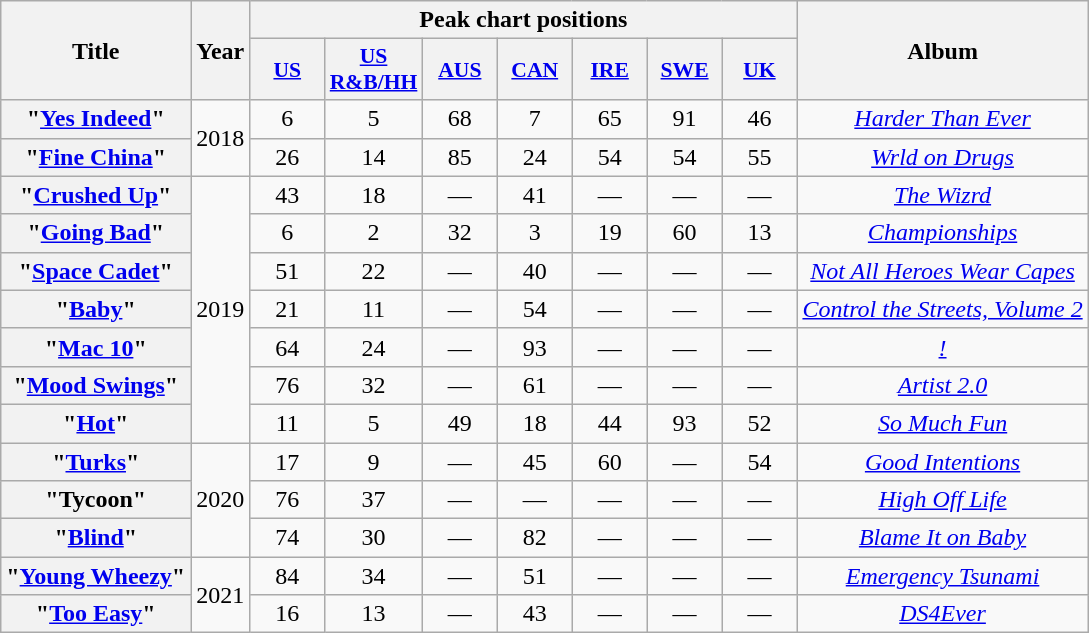<table class="wikitable plainrowheaders" style="text-align: center;">
<tr>
<th rowspan="2">Title</th>
<th rowspan="2">Year</th>
<th colspan="7">Peak chart positions</th>
<th rowspan="2">Album</th>
</tr>
<tr>
<th scope="col" style="width:3em;font-size:90%;"><a href='#'>US</a></th>
<th scope="col" style="width:3em;font-size:90%;"><a href='#'>US</a><br><a href='#'>R&B/HH</a></th>
<th scope="col" style="width:3em;font-size:90%;"><a href='#'>AUS</a></th>
<th scope="col" style="width:3em;font-size:90%;"><a href='#'>CAN</a></th>
<th scope="col" style="width:3em;font-size:90%;"><a href='#'>IRE</a></th>
<th scope="col" style="width:3em;font-size:90%;"><a href='#'>SWE</a></th>
<th scope="col" style="width:3em;font-size:90%;"><a href='#'>UK</a></th>
</tr>
<tr>
<th scope="row">"<a href='#'>Yes Indeed</a>"<br></th>
<td rowspan="2">2018</td>
<td>6</td>
<td>5</td>
<td>68</td>
<td>7</td>
<td>65</td>
<td>91</td>
<td>46</td>
<td><em><a href='#'>Harder Than Ever</a></em></td>
</tr>
<tr>
<th scope="row">"<a href='#'>Fine China</a>"<br></th>
<td>26</td>
<td>14</td>
<td>85</td>
<td>24</td>
<td>54</td>
<td>54</td>
<td>55</td>
<td><em><a href='#'>Wrld on Drugs</a></em></td>
</tr>
<tr>
<th scope="row">"<a href='#'>Crushed Up</a>"<br></th>
<td rowspan="7">2019</td>
<td>43</td>
<td>18</td>
<td>—</td>
<td>41</td>
<td>—</td>
<td>—</td>
<td>—</td>
<td><em><a href='#'>The Wizrd</a></em></td>
</tr>
<tr>
<th scope="row">"<a href='#'>Going Bad</a>"<br></th>
<td>6</td>
<td>2</td>
<td>32</td>
<td>3</td>
<td>19</td>
<td>60</td>
<td>13</td>
<td><em><a href='#'>Championships</a></em></td>
</tr>
<tr>
<th scope="row">"<a href='#'>Space Cadet</a>"<br></th>
<td>51</td>
<td>22</td>
<td>—</td>
<td>40</td>
<td>—</td>
<td>—</td>
<td>—</td>
<td><em><a href='#'>Not All Heroes Wear Capes</a></em></td>
</tr>
<tr>
<th scope="row">"<a href='#'>Baby</a>"<br></th>
<td>21</td>
<td>11</td>
<td>—</td>
<td>54</td>
<td>—</td>
<td>—</td>
<td>—</td>
<td><em><a href='#'>Control the Streets, Volume 2</a></em></td>
</tr>
<tr>
<th scope="row">"<a href='#'>Mac 10</a>"<br></th>
<td>64</td>
<td>24</td>
<td>—</td>
<td>93</td>
<td>—</td>
<td>—</td>
<td>—</td>
<td><em><a href='#'>!</a></em></td>
</tr>
<tr>
<th scope="row">"<a href='#'>Mood Swings</a>"<br></th>
<td>76</td>
<td>32</td>
<td>—</td>
<td>61</td>
<td>—</td>
<td>—</td>
<td>—</td>
<td><em><a href='#'>Artist 2.0</a></em></td>
</tr>
<tr>
<th scope="row">"<a href='#'>Hot</a>"<br></th>
<td>11</td>
<td>5</td>
<td>49</td>
<td>18</td>
<td>44</td>
<td>93</td>
<td>52</td>
<td><em><a href='#'>So Much Fun</a></em></td>
</tr>
<tr>
<th scope="row">"<a href='#'>Turks</a>"<br></th>
<td rowspan="3">2020</td>
<td>17</td>
<td>9</td>
<td>—</td>
<td>45</td>
<td>60</td>
<td>—</td>
<td>54</td>
<td><em><a href='#'>Good Intentions</a></em></td>
</tr>
<tr>
<th scope="row">"Tycoon"<br></th>
<td>76</td>
<td>37</td>
<td>—</td>
<td>—</td>
<td>—</td>
<td>—</td>
<td>—</td>
<td><em><a href='#'>High Off Life</a> </em></td>
</tr>
<tr>
<th scope="row">"<a href='#'>Blind</a>"<br></th>
<td>74</td>
<td>30</td>
<td>—</td>
<td>82</td>
<td>—</td>
<td>—</td>
<td>—</td>
<td><em><a href='#'>Blame It on Baby</a></em></td>
</tr>
<tr>
<th scope="row">"<a href='#'>Young Wheezy</a>"<br></th>
<td rowspan="2">2021</td>
<td>84</td>
<td>34</td>
<td>—</td>
<td>51</td>
<td>—</td>
<td>—</td>
<td>—</td>
<td><em><a href='#'>Emergency Tsunami</a> </em></td>
</tr>
<tr>
<th scope="row">"<a href='#'>Too Easy</a>"<br></th>
<td>16</td>
<td>13</td>
<td>—</td>
<td>43</td>
<td>—</td>
<td>—</td>
<td>—</td>
<td><em><a href='#'>DS4Ever</a></em></td>
</tr>
</table>
